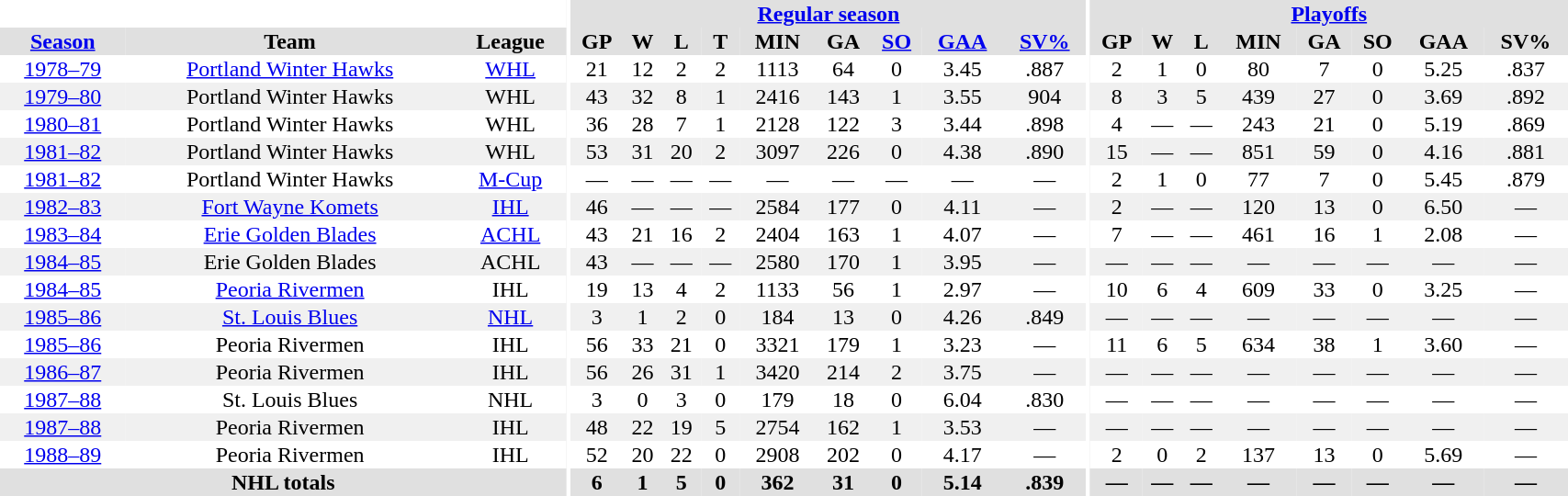<table border="0" cellpadding="1" cellspacing="0" style="width:90%; text-align:center;">
<tr bgcolor="#e0e0e0">
<th colspan="3" bgcolor="#ffffff"></th>
<th rowspan="99" bgcolor="#ffffff"></th>
<th colspan="9" bgcolor="#e0e0e0"><a href='#'>Regular season</a></th>
<th rowspan="99" bgcolor="#ffffff"></th>
<th colspan="8" bgcolor="#e0e0e0"><a href='#'>Playoffs</a></th>
</tr>
<tr bgcolor="#e0e0e0">
<th><a href='#'>Season</a></th>
<th>Team</th>
<th>League</th>
<th>GP</th>
<th>W</th>
<th>L</th>
<th>T</th>
<th>MIN</th>
<th>GA</th>
<th><a href='#'>SO</a></th>
<th><a href='#'>GAA</a></th>
<th><a href='#'>SV%</a></th>
<th>GP</th>
<th>W</th>
<th>L</th>
<th>MIN</th>
<th>GA</th>
<th>SO</th>
<th>GAA</th>
<th>SV%</th>
</tr>
<tr>
<td><a href='#'>1978–79</a></td>
<td><a href='#'>Portland Winter Hawks</a></td>
<td><a href='#'>WHL</a></td>
<td>21</td>
<td>12</td>
<td>2</td>
<td>2</td>
<td>1113</td>
<td>64</td>
<td>0</td>
<td>3.45</td>
<td>.887</td>
<td>2</td>
<td>1</td>
<td>0</td>
<td>80</td>
<td>7</td>
<td>0</td>
<td>5.25</td>
<td>.837</td>
</tr>
<tr bgcolor="#f0f0f0">
<td><a href='#'>1979–80</a></td>
<td>Portland Winter Hawks</td>
<td>WHL</td>
<td>43</td>
<td>32</td>
<td>8</td>
<td>1</td>
<td>2416</td>
<td>143</td>
<td>1</td>
<td>3.55</td>
<td>904</td>
<td>8</td>
<td>3</td>
<td>5</td>
<td>439</td>
<td>27</td>
<td>0</td>
<td>3.69</td>
<td>.892</td>
</tr>
<tr>
<td><a href='#'>1980–81</a></td>
<td>Portland Winter Hawks</td>
<td>WHL</td>
<td>36</td>
<td>28</td>
<td>7</td>
<td>1</td>
<td>2128</td>
<td>122</td>
<td>3</td>
<td>3.44</td>
<td>.898</td>
<td>4</td>
<td>—</td>
<td>—</td>
<td>243</td>
<td>21</td>
<td>0</td>
<td>5.19</td>
<td>.869</td>
</tr>
<tr bgcolor="#f0f0f0">
<td><a href='#'>1981–82</a></td>
<td>Portland Winter Hawks</td>
<td>WHL</td>
<td>53</td>
<td>31</td>
<td>20</td>
<td>2</td>
<td>3097</td>
<td>226</td>
<td>0</td>
<td>4.38</td>
<td>.890</td>
<td>15</td>
<td>—</td>
<td>—</td>
<td>851</td>
<td>59</td>
<td>0</td>
<td>4.16</td>
<td>.881</td>
</tr>
<tr>
<td><a href='#'>1981–82</a></td>
<td>Portland Winter Hawks</td>
<td><a href='#'>M-Cup</a></td>
<td>—</td>
<td>—</td>
<td>—</td>
<td>—</td>
<td>—</td>
<td>—</td>
<td>—</td>
<td>—</td>
<td>—</td>
<td>2</td>
<td>1</td>
<td>0</td>
<td>77</td>
<td>7</td>
<td>0</td>
<td>5.45</td>
<td>.879</td>
</tr>
<tr bgcolor="#f0f0f0">
<td><a href='#'>1982–83</a></td>
<td><a href='#'>Fort Wayne Komets</a></td>
<td><a href='#'>IHL</a></td>
<td>46</td>
<td>—</td>
<td>—</td>
<td>—</td>
<td>2584</td>
<td>177</td>
<td>0</td>
<td>4.11</td>
<td>—</td>
<td>2</td>
<td>—</td>
<td>—</td>
<td>120</td>
<td>13</td>
<td>0</td>
<td>6.50</td>
<td>—</td>
</tr>
<tr>
<td><a href='#'>1983–84</a></td>
<td><a href='#'>Erie Golden Blades</a></td>
<td><a href='#'>ACHL</a></td>
<td>43</td>
<td>21</td>
<td>16</td>
<td>2</td>
<td>2404</td>
<td>163</td>
<td>1</td>
<td>4.07</td>
<td>—</td>
<td>7</td>
<td>—</td>
<td>—</td>
<td>461</td>
<td>16</td>
<td>1</td>
<td>2.08</td>
<td>—</td>
</tr>
<tr bgcolor="#f0f0f0">
<td><a href='#'>1984–85</a></td>
<td>Erie Golden Blades</td>
<td>ACHL</td>
<td>43</td>
<td>—</td>
<td>—</td>
<td>—</td>
<td>2580</td>
<td>170</td>
<td>1</td>
<td>3.95</td>
<td>—</td>
<td>—</td>
<td>—</td>
<td>—</td>
<td>—</td>
<td>—</td>
<td>—</td>
<td>—</td>
<td>—</td>
</tr>
<tr>
<td><a href='#'>1984–85</a></td>
<td><a href='#'>Peoria Rivermen</a></td>
<td>IHL</td>
<td>19</td>
<td>13</td>
<td>4</td>
<td>2</td>
<td>1133</td>
<td>56</td>
<td>1</td>
<td>2.97</td>
<td>—</td>
<td>10</td>
<td>6</td>
<td>4</td>
<td>609</td>
<td>33</td>
<td>0</td>
<td>3.25</td>
<td>—</td>
</tr>
<tr bgcolor="#f0f0f0">
<td><a href='#'>1985–86</a></td>
<td><a href='#'>St. Louis Blues</a></td>
<td><a href='#'>NHL</a></td>
<td>3</td>
<td>1</td>
<td>2</td>
<td>0</td>
<td>184</td>
<td>13</td>
<td>0</td>
<td>4.26</td>
<td>.849</td>
<td>—</td>
<td>—</td>
<td>—</td>
<td>—</td>
<td>—</td>
<td>—</td>
<td>—</td>
<td>—</td>
</tr>
<tr>
<td><a href='#'>1985–86</a></td>
<td>Peoria Rivermen</td>
<td>IHL</td>
<td>56</td>
<td>33</td>
<td>21</td>
<td>0</td>
<td>3321</td>
<td>179</td>
<td>1</td>
<td>3.23</td>
<td>—</td>
<td>11</td>
<td>6</td>
<td>5</td>
<td>634</td>
<td>38</td>
<td>1</td>
<td>3.60</td>
<td>—</td>
</tr>
<tr bgcolor="#f0f0f0">
<td><a href='#'>1986–87</a></td>
<td>Peoria Rivermen</td>
<td>IHL</td>
<td>56</td>
<td>26</td>
<td>31</td>
<td>1</td>
<td>3420</td>
<td>214</td>
<td>2</td>
<td>3.75</td>
<td>—</td>
<td>—</td>
<td>—</td>
<td>—</td>
<td>—</td>
<td>—</td>
<td>—</td>
<td>—</td>
<td>—</td>
</tr>
<tr>
<td><a href='#'>1987–88</a></td>
<td>St. Louis Blues</td>
<td>NHL</td>
<td>3</td>
<td>0</td>
<td>3</td>
<td>0</td>
<td>179</td>
<td>18</td>
<td>0</td>
<td>6.04</td>
<td>.830</td>
<td>—</td>
<td>—</td>
<td>—</td>
<td>—</td>
<td>—</td>
<td>—</td>
<td>—</td>
<td>—</td>
</tr>
<tr bgcolor="#f0f0f0">
<td><a href='#'>1987–88</a></td>
<td>Peoria Rivermen</td>
<td>IHL</td>
<td>48</td>
<td>22</td>
<td>19</td>
<td>5</td>
<td>2754</td>
<td>162</td>
<td>1</td>
<td>3.53</td>
<td>—</td>
<td>—</td>
<td>—</td>
<td>—</td>
<td>—</td>
<td>—</td>
<td>—</td>
<td>—</td>
<td>—</td>
</tr>
<tr>
<td><a href='#'>1988–89</a></td>
<td>Peoria Rivermen</td>
<td>IHL</td>
<td>52</td>
<td>20</td>
<td>22</td>
<td>0</td>
<td>2908</td>
<td>202</td>
<td>0</td>
<td>4.17</td>
<td>—</td>
<td>2</td>
<td>0</td>
<td>2</td>
<td>137</td>
<td>13</td>
<td>0</td>
<td>5.69</td>
<td>—</td>
</tr>
<tr bgcolor="#e0e0e0">
<th colspan=3>NHL totals</th>
<th>6</th>
<th>1</th>
<th>5</th>
<th>0</th>
<th>362</th>
<th>31</th>
<th>0</th>
<th>5.14</th>
<th>.839</th>
<th>—</th>
<th>—</th>
<th>—</th>
<th>—</th>
<th>—</th>
<th>—</th>
<th>—</th>
<th>—</th>
</tr>
</table>
